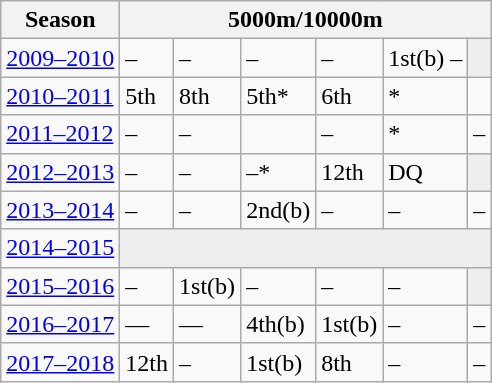<table class="wikitable" style="display: inline-table;">
<tr>
<th>Season</th>
<th colspan="6">5000m/10000m</th>
</tr>
<tr>
<td><a href='#'>2009–2010</a></td>
<td>–</td>
<td>–</td>
<td>–</td>
<td>–</td>
<td>1st(b) –</td>
<td colspan="1" bgcolor=#EEEEEE></td>
</tr>
<tr>
<td><a href='#'>2010–2011</a></td>
<td>5th</td>
<td>8th</td>
<td>5th*</td>
<td>6th</td>
<td>*</td>
<td></td>
</tr>
<tr>
<td><a href='#'>2011–2012</a></td>
<td>–</td>
<td>–</td>
<td></td>
<td>–</td>
<td>*</td>
<td>–</td>
</tr>
<tr>
<td><a href='#'>2012–2013</a></td>
<td>–</td>
<td>–</td>
<td>–*</td>
<td>12th</td>
<td>DQ</td>
<td colspan="3" bgcolor=#EEEEEE></td>
</tr>
<tr>
<td><a href='#'>2013–2014</a></td>
<td>–</td>
<td>–</td>
<td>2nd(b)</td>
<td>–</td>
<td>–</td>
<td>–</td>
</tr>
<tr>
<td><a href='#'>2014–2015</a></td>
<td colspan="6" bgcolor=#EEEEEE></td>
</tr>
<tr>
<td><a href='#'>2015–2016</a></td>
<td>–</td>
<td>1st(b)</td>
<td>–</td>
<td>–</td>
<td>–</td>
<td colspan="1" bgcolor=#EEEEEE></td>
</tr>
<tr>
<td><a href='#'>2016–2017</a></td>
<td>—</td>
<td>—</td>
<td>4th(b)</td>
<td>1st(b)</td>
<td>–</td>
<td>–</td>
</tr>
<tr>
<td><a href='#'>2017–2018</a></td>
<td>12th</td>
<td>–</td>
<td>1st(b)</td>
<td>8th</td>
<td>–</td>
<td>–</td>
</tr>
</table>
